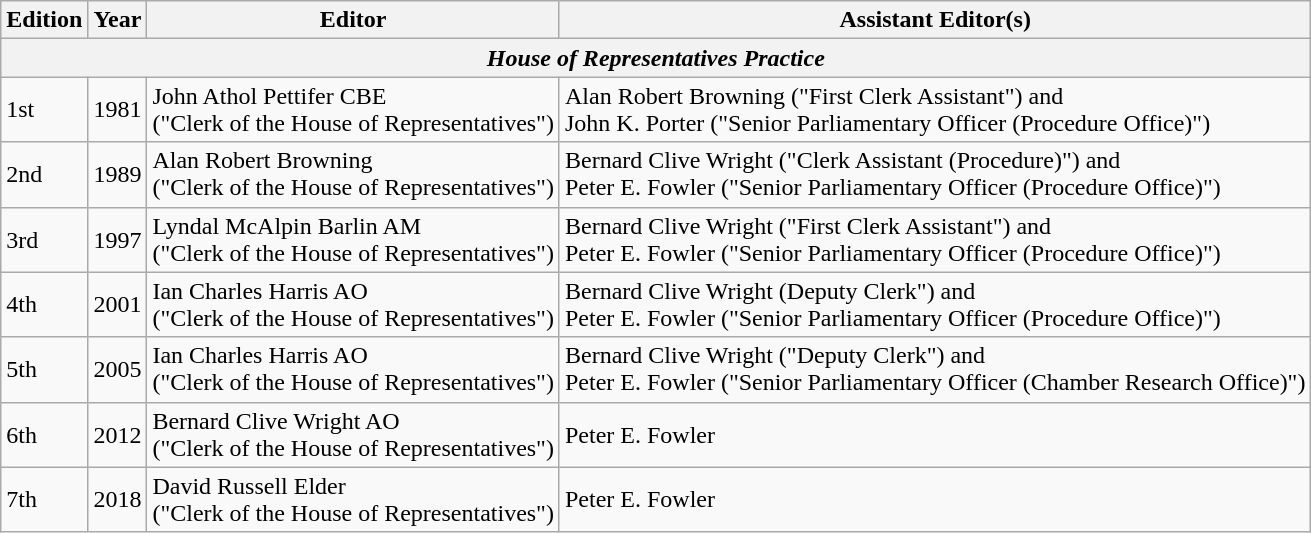<table class="wikitable" border="1">
<tr>
<th>Edition</th>
<th>Year</th>
<th>Editor</th>
<th>Assistant Editor(s)</th>
</tr>
<tr>
<th colspan="4"><em>House of Representatives Practice</em></th>
</tr>
<tr>
<td>1st</td>
<td>1981</td>
<td>John Athol Pettifer CBE <br>("Clerk of the House of Representatives")</td>
<td>Alan Robert Browning ("First Clerk Assistant") and <br>John K. Porter ("Senior Parliamentary Officer (Procedure Office)")</td>
</tr>
<tr>
<td>2nd</td>
<td>1989</td>
<td>Alan Robert Browning <br>("Clerk of the House of Representatives")</td>
<td>Bernard Clive Wright ("Clerk Assistant (Procedure)") and <br>Peter E. Fowler ("Senior Parliamentary Officer (Procedure Office)")</td>
</tr>
<tr>
<td>3rd</td>
<td>1997</td>
<td>Lyndal McAlpin Barlin AM <br>("Clerk of the House of Representatives")</td>
<td>Bernard Clive Wright ("First Clerk Assistant") and <br>Peter E. Fowler ("Senior Parliamentary Officer (Procedure Office)")</td>
</tr>
<tr>
<td>4th</td>
<td>2001</td>
<td>Ian Charles Harris AO<br>("Clerk of the House of Representatives")</td>
<td>Bernard Clive Wright (Deputy Clerk") and <br>Peter E. Fowler ("Senior Parliamentary Officer (Procedure Office)")</td>
</tr>
<tr>
<td>5th</td>
<td>2005</td>
<td>Ian Charles Harris AO <br>("Clerk of the House of Representatives")</td>
<td>Bernard Clive Wright ("Deputy Clerk") and <br>Peter E. Fowler ("Senior Parliamentary Officer (Chamber Research Office)")</td>
</tr>
<tr>
<td>6th</td>
<td>2012</td>
<td>Bernard Clive Wright AO <br>("Clerk of the House of Representatives")</td>
<td>Peter E. Fowler</td>
</tr>
<tr>
<td>7th</td>
<td>2018</td>
<td>David Russell Elder <br>("Clerk of the House of Representatives")</td>
<td>Peter E. Fowler</td>
</tr>
</table>
